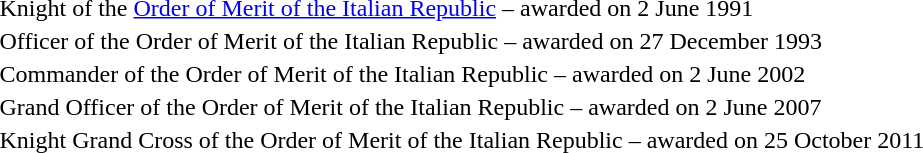<table>
<tr>
<td></td>
<td>Knight of the <a href='#'>Order of Merit of the Italian Republic</a> – awarded on 2 June 1991</td>
</tr>
<tr>
<td></td>
<td>Officer of the Order of Merit of the Italian Republic – awarded on 27 December 1993</td>
</tr>
<tr>
<td></td>
<td>Commander of the Order of Merit of the Italian Republic – awarded on 2 June 2002</td>
</tr>
<tr>
<td></td>
<td>Grand Officer of the Order of Merit of the Italian Republic – awarded on 2 June 2007</td>
</tr>
<tr>
<td></td>
<td>Knight Grand Cross of the Order of Merit of the Italian Republic – awarded on 25 October 2011</td>
</tr>
</table>
